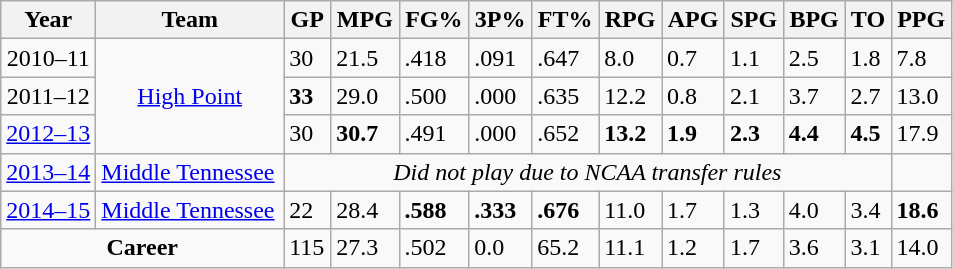<table class="wikitable">
<tr>
<th>Year</th>
<th>Team</th>
<th>GP</th>
<th>MPG</th>
<th>FG%</th>
<th>3P%</th>
<th>FT%</th>
<th>RPG</th>
<th>APG</th>
<th>SPG</th>
<th>BPG</th>
<th>TO</th>
<th>PPG</th>
</tr>
<tr>
<td width="10%" style="text-align:center;">2010–11</td>
<td style="text-align:center;" rowspan=3><a href='#'>High Point</a></td>
<td>30</td>
<td>21.5</td>
<td>.418</td>
<td>.091</td>
<td>.647</td>
<td>8.0</td>
<td>0.7</td>
<td>1.1</td>
<td>2.5</td>
<td>1.8</td>
<td>7.8</td>
</tr>
<tr>
<td style="text-align:center;">2011–12</td>
<td><strong>33</strong></td>
<td>29.0</td>
<td>.500</td>
<td>.000</td>
<td>.635</td>
<td>12.2</td>
<td>0.8</td>
<td>2.1</td>
<td>3.7</td>
<td>2.7</td>
<td>13.0</td>
</tr>
<tr>
<td style="text-align:center;"><a href='#'>2012–13</a></td>
<td>30</td>
<td><strong>30.7</strong></td>
<td>.491</td>
<td>.000</td>
<td>.652</td>
<td><strong>13.2</strong></td>
<td><strong>1.9</strong></td>
<td><strong>2.3</strong></td>
<td><strong>4.4</strong></td>
<td><strong>4.5</strong></td>
<td>17.9</td>
</tr>
<tr>
<td style="text-align:center;"><a href='#'>2013–14</a></td>
<td><a href='#'>Middle Tennessee</a></td>
<td style="text-align:center;" colspan=10><em>Did not play due to NCAA transfer rules</em></td>
</tr>
<tr>
<td style="text-align:center;"><a href='#'>2014–15</a></td>
<td><a href='#'>Middle Tennessee</a></td>
<td>22</td>
<td>28.4</td>
<td><strong>.588</strong></td>
<td><strong>.333</strong></td>
<td><strong>.676</strong></td>
<td>11.0</td>
<td>1.7</td>
<td>1.3</td>
<td>4.0</td>
<td>3.4</td>
<td><strong>18.6</strong></td>
</tr>
<tr>
<td style="text-align:center;" colspan=2><strong>Career</strong></td>
<td>115</td>
<td>27.3</td>
<td>.502</td>
<td>0.0</td>
<td>65.2</td>
<td>11.1</td>
<td>1.2</td>
<td>1.7</td>
<td>3.6</td>
<td>3.1</td>
<td>14.0</td>
</tr>
</table>
